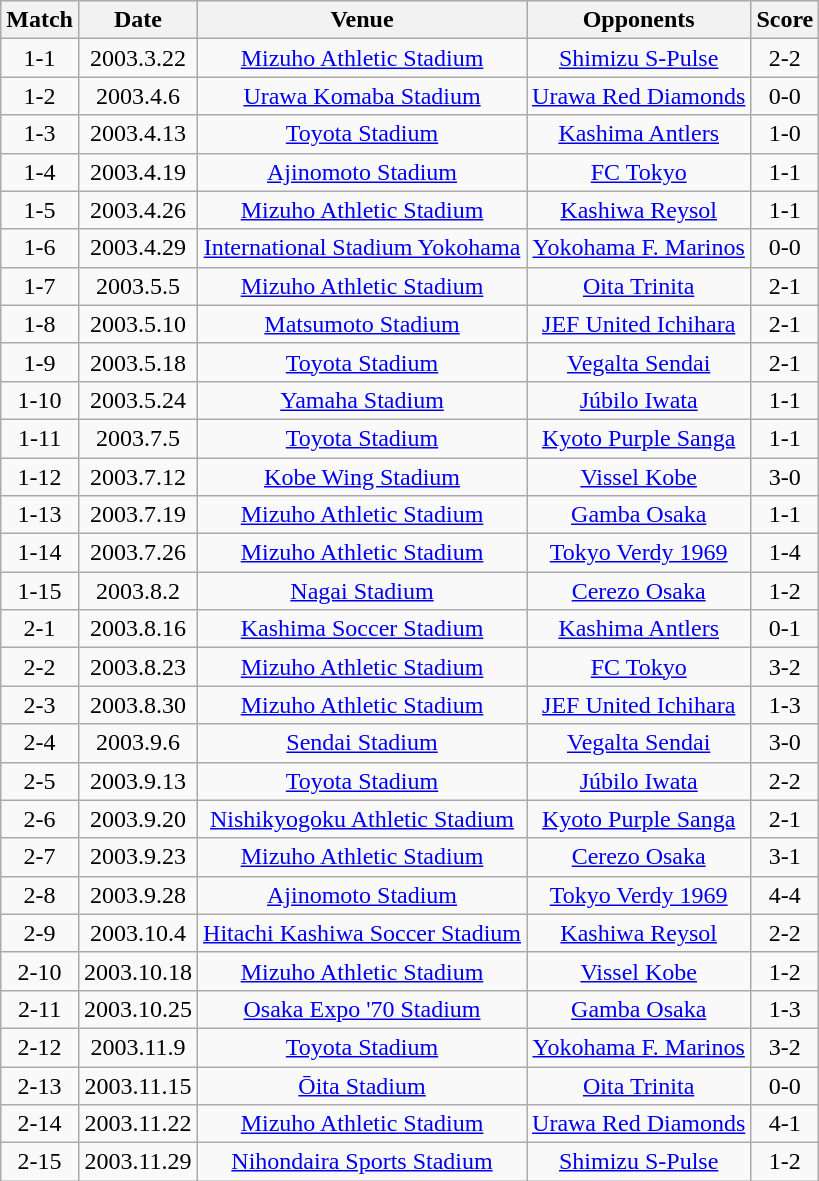<table class="wikitable" style="text-align:center;">
<tr>
<th>Match</th>
<th>Date</th>
<th>Venue</th>
<th>Opponents</th>
<th>Score</th>
</tr>
<tr>
<td>1-1</td>
<td>2003.3.22</td>
<td><a href='#'>Mizuho Athletic Stadium</a></td>
<td><a href='#'>Shimizu S-Pulse</a></td>
<td>2-2</td>
</tr>
<tr>
<td>1-2</td>
<td>2003.4.6</td>
<td><a href='#'>Urawa Komaba Stadium</a></td>
<td><a href='#'>Urawa Red Diamonds</a></td>
<td>0-0</td>
</tr>
<tr>
<td>1-3</td>
<td>2003.4.13</td>
<td><a href='#'>Toyota Stadium</a></td>
<td><a href='#'>Kashima Antlers</a></td>
<td>1-0</td>
</tr>
<tr>
<td>1-4</td>
<td>2003.4.19</td>
<td><a href='#'>Ajinomoto Stadium</a></td>
<td><a href='#'>FC Tokyo</a></td>
<td>1-1</td>
</tr>
<tr>
<td>1-5</td>
<td>2003.4.26</td>
<td><a href='#'>Mizuho Athletic Stadium</a></td>
<td><a href='#'>Kashiwa Reysol</a></td>
<td>1-1</td>
</tr>
<tr>
<td>1-6</td>
<td>2003.4.29</td>
<td><a href='#'>International Stadium Yokohama</a></td>
<td><a href='#'>Yokohama F. Marinos</a></td>
<td>0-0</td>
</tr>
<tr>
<td>1-7</td>
<td>2003.5.5</td>
<td><a href='#'>Mizuho Athletic Stadium</a></td>
<td><a href='#'>Oita Trinita</a></td>
<td>2-1</td>
</tr>
<tr>
<td>1-8</td>
<td>2003.5.10</td>
<td><a href='#'>Matsumoto Stadium</a></td>
<td><a href='#'>JEF United Ichihara</a></td>
<td>2-1</td>
</tr>
<tr>
<td>1-9</td>
<td>2003.5.18</td>
<td><a href='#'>Toyota Stadium</a></td>
<td><a href='#'>Vegalta Sendai</a></td>
<td>2-1</td>
</tr>
<tr>
<td>1-10</td>
<td>2003.5.24</td>
<td><a href='#'>Yamaha Stadium</a></td>
<td><a href='#'>Júbilo Iwata</a></td>
<td>1-1</td>
</tr>
<tr>
<td>1-11</td>
<td>2003.7.5</td>
<td><a href='#'>Toyota Stadium</a></td>
<td><a href='#'>Kyoto Purple Sanga</a></td>
<td>1-1</td>
</tr>
<tr>
<td>1-12</td>
<td>2003.7.12</td>
<td><a href='#'>Kobe Wing Stadium</a></td>
<td><a href='#'>Vissel Kobe</a></td>
<td>3-0</td>
</tr>
<tr>
<td>1-13</td>
<td>2003.7.19</td>
<td><a href='#'>Mizuho Athletic Stadium</a></td>
<td><a href='#'>Gamba Osaka</a></td>
<td>1-1</td>
</tr>
<tr>
<td>1-14</td>
<td>2003.7.26</td>
<td><a href='#'>Mizuho Athletic Stadium</a></td>
<td><a href='#'>Tokyo Verdy 1969</a></td>
<td>1-4</td>
</tr>
<tr>
<td>1-15</td>
<td>2003.8.2</td>
<td><a href='#'>Nagai Stadium</a></td>
<td><a href='#'>Cerezo Osaka</a></td>
<td>1-2</td>
</tr>
<tr>
<td>2-1</td>
<td>2003.8.16</td>
<td><a href='#'>Kashima Soccer Stadium</a></td>
<td><a href='#'>Kashima Antlers</a></td>
<td>0-1</td>
</tr>
<tr>
<td>2-2</td>
<td>2003.8.23</td>
<td><a href='#'>Mizuho Athletic Stadium</a></td>
<td><a href='#'>FC Tokyo</a></td>
<td>3-2</td>
</tr>
<tr>
<td>2-3</td>
<td>2003.8.30</td>
<td><a href='#'>Mizuho Athletic Stadium</a></td>
<td><a href='#'>JEF United Ichihara</a></td>
<td>1-3</td>
</tr>
<tr>
<td>2-4</td>
<td>2003.9.6</td>
<td><a href='#'>Sendai Stadium</a></td>
<td><a href='#'>Vegalta Sendai</a></td>
<td>3-0</td>
</tr>
<tr>
<td>2-5</td>
<td>2003.9.13</td>
<td><a href='#'>Toyota Stadium</a></td>
<td><a href='#'>Júbilo Iwata</a></td>
<td>2-2</td>
</tr>
<tr>
<td>2-6</td>
<td>2003.9.20</td>
<td><a href='#'>Nishikyogoku Athletic Stadium</a></td>
<td><a href='#'>Kyoto Purple Sanga</a></td>
<td>2-1</td>
</tr>
<tr>
<td>2-7</td>
<td>2003.9.23</td>
<td><a href='#'>Mizuho Athletic Stadium</a></td>
<td><a href='#'>Cerezo Osaka</a></td>
<td>3-1</td>
</tr>
<tr>
<td>2-8</td>
<td>2003.9.28</td>
<td><a href='#'>Ajinomoto Stadium</a></td>
<td><a href='#'>Tokyo Verdy 1969</a></td>
<td>4-4</td>
</tr>
<tr>
<td>2-9</td>
<td>2003.10.4</td>
<td><a href='#'>Hitachi Kashiwa Soccer Stadium</a></td>
<td><a href='#'>Kashiwa Reysol</a></td>
<td>2-2</td>
</tr>
<tr>
<td>2-10</td>
<td>2003.10.18</td>
<td><a href='#'>Mizuho Athletic Stadium</a></td>
<td><a href='#'>Vissel Kobe</a></td>
<td>1-2</td>
</tr>
<tr>
<td>2-11</td>
<td>2003.10.25</td>
<td><a href='#'>Osaka Expo '70 Stadium</a></td>
<td><a href='#'>Gamba Osaka</a></td>
<td>1-3</td>
</tr>
<tr>
<td>2-12</td>
<td>2003.11.9</td>
<td><a href='#'>Toyota Stadium</a></td>
<td><a href='#'>Yokohama F. Marinos</a></td>
<td>3-2</td>
</tr>
<tr>
<td>2-13</td>
<td>2003.11.15</td>
<td><a href='#'>Ōita Stadium</a></td>
<td><a href='#'>Oita Trinita</a></td>
<td>0-0</td>
</tr>
<tr>
<td>2-14</td>
<td>2003.11.22</td>
<td><a href='#'>Mizuho Athletic Stadium</a></td>
<td><a href='#'>Urawa Red Diamonds</a></td>
<td>4-1</td>
</tr>
<tr>
<td>2-15</td>
<td>2003.11.29</td>
<td><a href='#'>Nihondaira Sports Stadium</a></td>
<td><a href='#'>Shimizu S-Pulse</a></td>
<td>1-2</td>
</tr>
</table>
